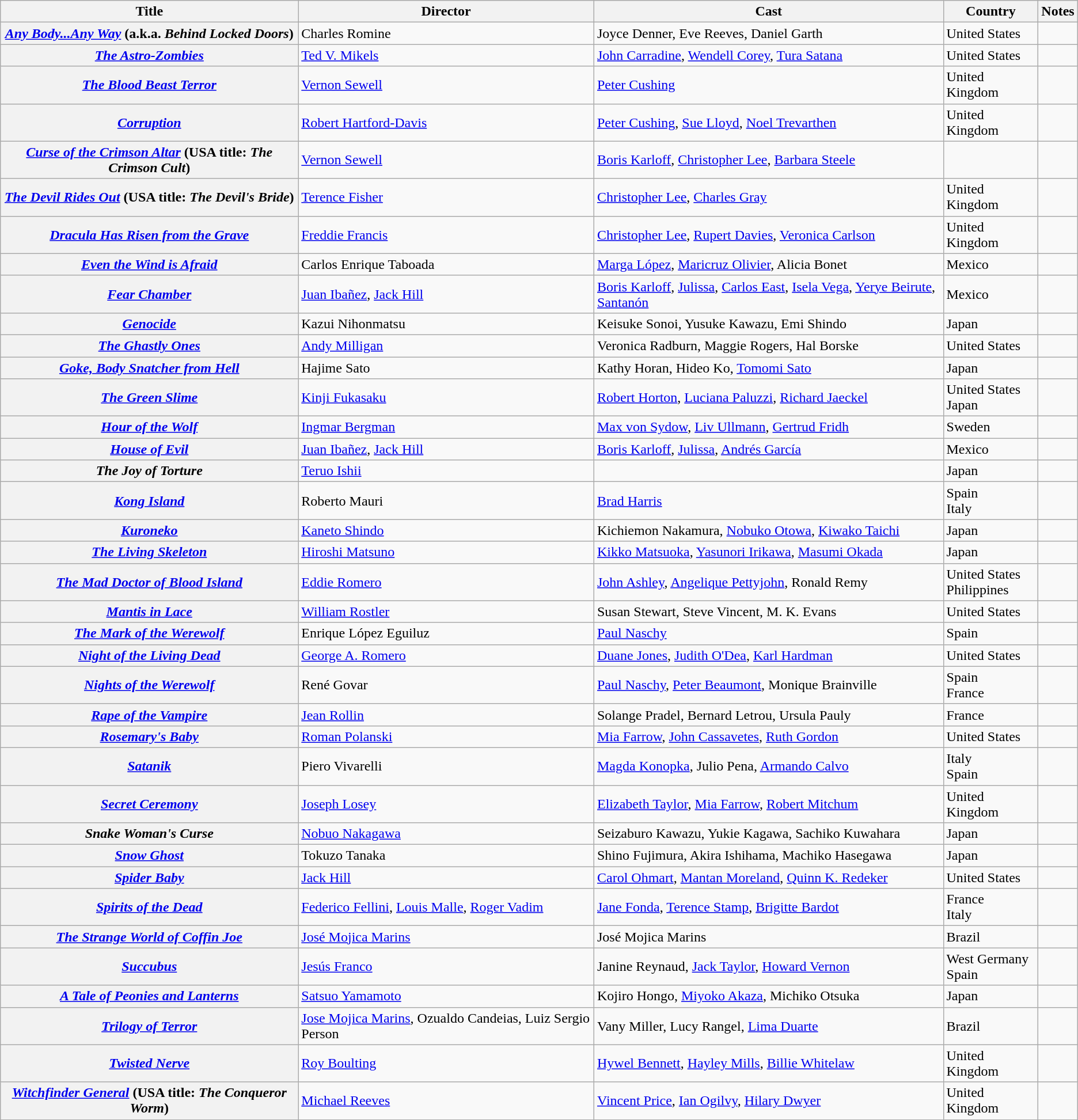<table class="wikitable sortable">
<tr>
<th scope="col">Title</th>
<th scope="col" class="unsortable">Director</th>
<th scope="col" class="unsortable">Cast</th>
<th scope="col">Country</th>
<th scope="col" class="unsortable">Notes</th>
</tr>
<tr>
<th><em><a href='#'>Any Body...Any Way</a></em> (a.k.a. <em>Behind Locked Doors</em>)</th>
<td>Charles Romine</td>
<td>Joyce Denner, Eve Reeves, Daniel Garth</td>
<td>United States</td>
<td></td>
</tr>
<tr>
<th><em><a href='#'>The Astro-Zombies</a></em></th>
<td><a href='#'>Ted V. Mikels</a></td>
<td><a href='#'>John Carradine</a>, <a href='#'>Wendell Corey</a>, <a href='#'>Tura Satana</a></td>
<td>United States</td>
<td></td>
</tr>
<tr>
<th><em><a href='#'>The Blood Beast Terror</a></em></th>
<td><a href='#'>Vernon Sewell</a></td>
<td><a href='#'>Peter Cushing</a></td>
<td>United Kingdom</td>
<td></td>
</tr>
<tr>
<th><em><a href='#'>Corruption</a></em></th>
<td><a href='#'>Robert Hartford-Davis</a></td>
<td><a href='#'>Peter Cushing</a>, <a href='#'>Sue Lloyd</a>, <a href='#'>Noel Trevarthen</a></td>
<td>United Kingdom</td>
<td></td>
</tr>
<tr>
<th><em><a href='#'>Curse of the Crimson Altar</a></em> (USA title: <em>The Crimson Cult</em>)</th>
<td><a href='#'>Vernon Sewell</a></td>
<td><a href='#'>Boris Karloff</a>, <a href='#'>Christopher Lee</a>, <a href='#'>Barbara Steele</a></td>
<td></td>
<td></td>
</tr>
<tr>
<th><em><a href='#'>The Devil Rides Out</a></em> (USA title: <em>The Devil's Bride</em>)</th>
<td><a href='#'>Terence Fisher</a></td>
<td><a href='#'>Christopher Lee</a>, <a href='#'>Charles Gray</a></td>
<td>United Kingdom</td>
<td></td>
</tr>
<tr>
<th><em><a href='#'>Dracula Has Risen from the Grave</a></em></th>
<td><a href='#'>Freddie Francis</a></td>
<td><a href='#'>Christopher Lee</a>, <a href='#'>Rupert Davies</a>, <a href='#'>Veronica Carlson</a></td>
<td>United Kingdom</td>
<td></td>
</tr>
<tr>
<th><em><a href='#'>Even the Wind is Afraid</a></em></th>
<td>Carlos Enrique Taboada</td>
<td><a href='#'>Marga López</a>, <a href='#'>Maricruz Olivier</a>, Alicia Bonet</td>
<td>Mexico</td>
<td></td>
</tr>
<tr>
<th><em><a href='#'>Fear Chamber</a></em></th>
<td><a href='#'>Juan Ibañez</a>, <a href='#'>Jack Hill</a></td>
<td><a href='#'>Boris Karloff</a>, <a href='#'>Julissa</a>, <a href='#'>Carlos East</a>, <a href='#'>Isela Vega</a>, <a href='#'>Yerye Beirute</a>, <a href='#'>Santanón</a></td>
<td>Mexico</td>
<td></td>
</tr>
<tr>
<th><em><a href='#'>Genocide</a></em></th>
<td>Kazui Nihonmatsu</td>
<td>Keisuke Sonoi, Yusuke Kawazu, Emi Shindo</td>
<td>Japan</td>
<td></td>
</tr>
<tr>
<th><em><a href='#'>The Ghastly Ones</a></em></th>
<td><a href='#'>Andy Milligan</a></td>
<td>Veronica Radburn, Maggie Rogers, Hal Borske</td>
<td>United States</td>
<td></td>
</tr>
<tr>
<th><em><a href='#'>Goke, Body Snatcher from Hell</a></em></th>
<td>Hajime Sato</td>
<td>Kathy Horan, Hideo Ko, <a href='#'>Tomomi Sato</a></td>
<td>Japan</td>
<td></td>
</tr>
<tr>
<th><em><a href='#'>The Green Slime</a></em></th>
<td><a href='#'>Kinji Fukasaku</a></td>
<td><a href='#'>Robert Horton</a>, <a href='#'>Luciana Paluzzi</a>, <a href='#'>Richard Jaeckel</a></td>
<td>United States<br>Japan</td>
<td></td>
</tr>
<tr>
<th><em><a href='#'>Hour of the Wolf</a></em></th>
<td><a href='#'>Ingmar Bergman</a></td>
<td><a href='#'>Max von Sydow</a>, <a href='#'>Liv Ullmann</a>, <a href='#'>Gertrud Fridh</a></td>
<td>Sweden</td>
<td></td>
</tr>
<tr>
<th><em><a href='#'>House of Evil</a></em></th>
<td><a href='#'>Juan Ibañez</a>, <a href='#'>Jack Hill</a></td>
<td><a href='#'>Boris Karloff</a>, <a href='#'>Julissa</a>, <a href='#'>Andrés García</a></td>
<td>Mexico</td>
<td></td>
</tr>
<tr>
<th><em>The Joy of Torture</em></th>
<td><a href='#'>Teruo Ishii</a></td>
<td></td>
<td>Japan</td>
<td></td>
</tr>
<tr>
<th><em><a href='#'>Kong Island</a></em></th>
<td>Roberto Mauri</td>
<td><a href='#'>Brad Harris</a></td>
<td>Spain<br>Italy</td>
<td></td>
</tr>
<tr>
<th><em><a href='#'>Kuroneko</a></em></th>
<td><a href='#'>Kaneto Shindo</a></td>
<td>Kichiemon Nakamura, <a href='#'>Nobuko Otowa</a>, <a href='#'>Kiwako Taichi</a></td>
<td>Japan</td>
<td></td>
</tr>
<tr>
<th><em><a href='#'>The Living Skeleton</a></em></th>
<td><a href='#'>Hiroshi Matsuno</a></td>
<td><a href='#'>Kikko Matsuoka</a>, <a href='#'>Yasunori Irikawa</a>, <a href='#'>Masumi Okada</a></td>
<td>Japan</td>
<td></td>
</tr>
<tr>
<th><em><a href='#'>The Mad Doctor of Blood Island</a></em></th>
<td><a href='#'>Eddie Romero</a></td>
<td><a href='#'>John Ashley</a>, <a href='#'>Angelique Pettyjohn</a>, Ronald Remy</td>
<td>United States<br>Philippines</td>
<td></td>
</tr>
<tr>
<th><em><a href='#'>Mantis in Lace</a></em></th>
<td><a href='#'>William Rostler</a></td>
<td>Susan Stewart, Steve Vincent, M. K. Evans</td>
<td>United States</td>
<td></td>
</tr>
<tr>
<th><em><a href='#'>The Mark of the Werewolf</a></em></th>
<td>Enrique López Eguiluz</td>
<td><a href='#'>Paul Naschy</a></td>
<td>Spain</td>
<td></td>
</tr>
<tr>
<th><em><a href='#'>Night of the Living Dead</a></em></th>
<td><a href='#'>George A. Romero</a></td>
<td><a href='#'>Duane Jones</a>, <a href='#'>Judith O'Dea</a>, <a href='#'>Karl Hardman</a></td>
<td>United States</td>
<td></td>
</tr>
<tr>
<th><em><a href='#'>Nights of the Werewolf</a></em></th>
<td>René Govar</td>
<td><a href='#'>Paul Naschy</a>, <a href='#'>Peter Beaumont</a>, Monique Brainville</td>
<td>Spain<br>France</td>
<td></td>
</tr>
<tr>
<th><em><a href='#'>Rape of the Vampire</a></em></th>
<td><a href='#'>Jean Rollin</a></td>
<td>Solange Pradel, Bernard Letrou, Ursula Pauly</td>
<td>France</td>
<td></td>
</tr>
<tr>
<th><em><a href='#'>Rosemary's Baby</a></em></th>
<td><a href='#'>Roman Polanski</a></td>
<td><a href='#'>Mia Farrow</a>, <a href='#'>John Cassavetes</a>, <a href='#'>Ruth Gordon</a></td>
<td>United States</td>
<td></td>
</tr>
<tr>
<th><em><a href='#'>Satanik</a></em></th>
<td>Piero Vivarelli</td>
<td><a href='#'>Magda Konopka</a>, Julio Pena, <a href='#'>Armando Calvo</a></td>
<td>Italy<br>Spain</td>
<td></td>
</tr>
<tr>
<th><em><a href='#'>Secret Ceremony</a></em></th>
<td><a href='#'>Joseph Losey</a></td>
<td><a href='#'>Elizabeth Taylor</a>, <a href='#'>Mia Farrow</a>, <a href='#'>Robert Mitchum</a></td>
<td>United Kingdom</td>
<td></td>
</tr>
<tr>
<th><em>Snake Woman's Curse</em></th>
<td><a href='#'>Nobuo Nakagawa</a></td>
<td>Seizaburo Kawazu, Yukie Kagawa, Sachiko Kuwahara</td>
<td>Japan</td>
<td></td>
</tr>
<tr>
<th><em><a href='#'>Snow Ghost</a></em></th>
<td>Tokuzo Tanaka</td>
<td>Shino Fujimura, Akira Ishihama, Machiko Hasegawa</td>
<td>Japan</td>
<td></td>
</tr>
<tr>
<th><em><a href='#'>Spider Baby</a></em></th>
<td><a href='#'>Jack Hill</a></td>
<td><a href='#'>Carol Ohmart</a>, <a href='#'>Mantan Moreland</a>, <a href='#'>Quinn K. Redeker</a></td>
<td>United States</td>
<td></td>
</tr>
<tr>
<th><em><a href='#'>Spirits of the Dead</a></em></th>
<td><a href='#'>Federico Fellini</a>, <a href='#'>Louis Malle</a>, <a href='#'>Roger Vadim</a></td>
<td><a href='#'>Jane Fonda</a>, <a href='#'>Terence Stamp</a>, <a href='#'>Brigitte Bardot</a></td>
<td>France<br>Italy</td>
<td></td>
</tr>
<tr>
<th><em><a href='#'>The Strange World of Coffin Joe</a></em></th>
<td><a href='#'>José Mojica Marins</a></td>
<td>José Mojica Marins</td>
<td>Brazil</td>
<td></td>
</tr>
<tr>
<th><em><a href='#'>Succubus</a></em></th>
<td><a href='#'>Jesús Franco</a></td>
<td>Janine Reynaud, <a href='#'>Jack Taylor</a>, <a href='#'>Howard Vernon</a></td>
<td>West Germany<br>Spain</td>
<td></td>
</tr>
<tr>
<th><em><a href='#'>A Tale of Peonies and Lanterns</a></em></th>
<td><a href='#'>Satsuo Yamamoto</a></td>
<td>Kojiro Hongo, <a href='#'>Miyoko Akaza</a>, Michiko Otsuka</td>
<td>Japan</td>
<td></td>
</tr>
<tr>
<th><em><a href='#'>Trilogy of Terror</a></em></th>
<td><a href='#'>Jose Mojica Marins</a>, Ozualdo Candeias, Luiz Sergio Person</td>
<td>Vany Miller, Lucy Rangel, <a href='#'>Lima Duarte</a></td>
<td>Brazil</td>
<td></td>
</tr>
<tr>
<th><em><a href='#'>Twisted Nerve</a></em></th>
<td><a href='#'>Roy Boulting</a></td>
<td><a href='#'>Hywel Bennett</a>, <a href='#'>Hayley Mills</a>, <a href='#'>Billie Whitelaw</a></td>
<td>United Kingdom</td>
<td></td>
</tr>
<tr>
<th><em><a href='#'>Witchfinder General</a></em> (USA title: <em>The Conqueror Worm</em>)</th>
<td><a href='#'>Michael Reeves</a></td>
<td><a href='#'>Vincent Price</a>, <a href='#'>Ian Ogilvy</a>, <a href='#'>Hilary Dwyer</a></td>
<td>United Kingdom</td>
<td></td>
</tr>
</table>
